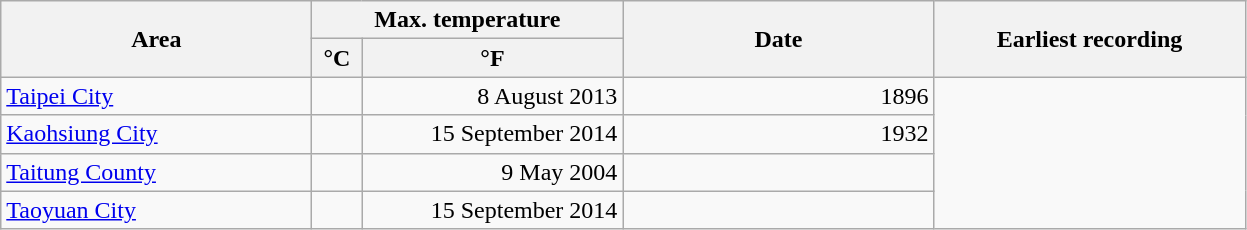<table class="wikitable">
<tr>
<th width="200" rowspan=2>Area</th>
<th width="200" colspan=2>Max. temperature</th>
<th width="200" rowspan=2>Date</th>
<th width="200" rowspan=2>Earliest recording</th>
</tr>
<tr>
<th>°C</th>
<th>°F</th>
</tr>
<tr>
<td><a href='#'>Taipei City</a></td>
<td></td>
<td align=right>8 August 2013</td>
<td align=right>1896</td>
</tr>
<tr>
<td><a href='#'>Kaohsiung City</a></td>
<td></td>
<td align=right>15 September 2014</td>
<td align=right>1932</td>
</tr>
<tr>
<td><a href='#'>Taitung County</a></td>
<td></td>
<td align=right>9 May 2004</td>
<td align=right></td>
</tr>
<tr>
<td><a href='#'>Taoyuan City</a></td>
<td></td>
<td align=right>15 September 2014</td>
<td align=right></td>
</tr>
</table>
